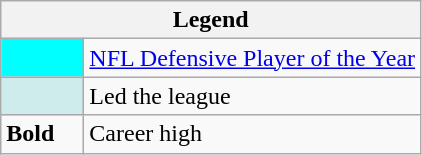<table class="wikitable mw-collapsible mw-collapsed">
<tr>
<th colspan="2">Legend</th>
</tr>
<tr>
<td style="background:#00ffff; width:3em;"></td>
<td><a href='#'>NFL Defensive Player of the Year</a></td>
</tr>
<tr>
<td style="background:#cfecec;"></td>
<td>Led the league</td>
</tr>
<tr>
<td><strong>Bold</strong></td>
<td>Career high</td>
</tr>
</table>
